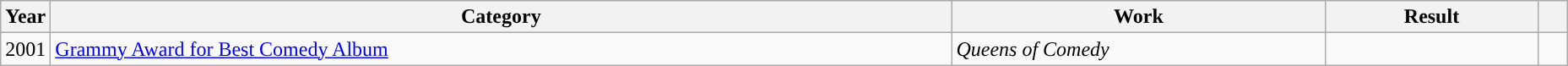<table class="wikitable">
<tr>
<th scope="col" style="width:1em;">Year</th>
<th scope="col" style="width:44em;">Category</th>
<th scope="col" style="width:18em;">Work</th>
<th scope="col" style="width:10em;">Result</th>
<th class="unsortable" style="width:1em;"></th>
</tr>
<tr>
<td>2001</td>
<td><a href='#'>Grammy Award for Best Comedy Album</a></td>
<td><em>Queens of Comedy</em></td>
<td></td>
<td></td>
</tr>
</table>
